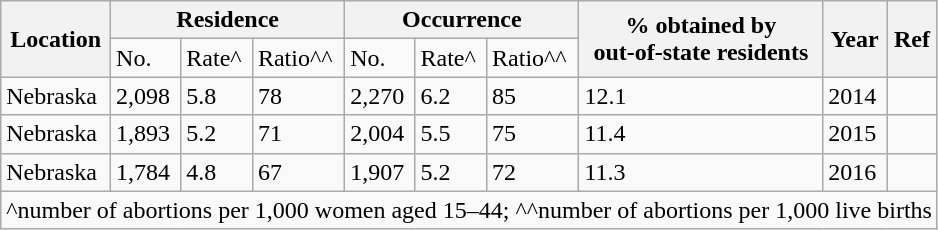<table class="wikitable">
<tr>
<th rowspan="2">Location</th>
<th colspan="3">Residence</th>
<th colspan="3">Occurrence</th>
<th rowspan="2">% obtained by<br>out-of-state residents</th>
<th rowspan="2">Year</th>
<th rowspan="2">Ref</th>
</tr>
<tr>
<td>No.</td>
<td>Rate^</td>
<td>Ratio^^</td>
<td>No.</td>
<td>Rate^</td>
<td>Ratio^^</td>
</tr>
<tr>
<td>Nebraska</td>
<td>2,098</td>
<td>5.8</td>
<td>78</td>
<td>2,270</td>
<td>6.2</td>
<td>85</td>
<td>12.1</td>
<td>2014</td>
<td></td>
</tr>
<tr>
<td>Nebraska</td>
<td>1,893</td>
<td>5.2</td>
<td>71</td>
<td>2,004</td>
<td>5.5</td>
<td>75</td>
<td>11.4</td>
<td>2015</td>
<td></td>
</tr>
<tr>
<td>Nebraska</td>
<td>1,784</td>
<td>4.8</td>
<td>67</td>
<td>1,907</td>
<td>5.2</td>
<td>72</td>
<td>11.3</td>
<td>2016</td>
<td></td>
</tr>
<tr>
<td colspan="10">^number of abortions per 1,000 women aged 15–44; ^^number of abortions per 1,000 live births</td>
</tr>
</table>
